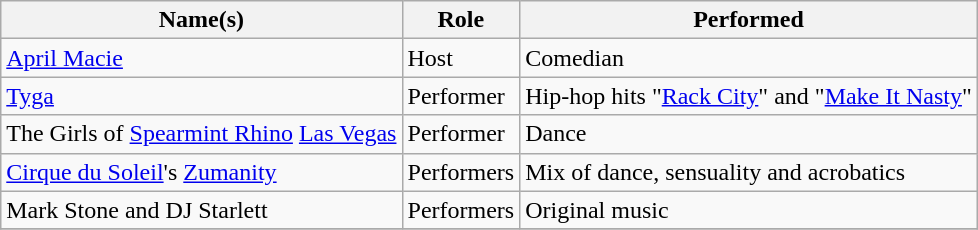<table class="wikitable">
<tr>
<th>Name(s)</th>
<th>Role</th>
<th>Performed</th>
</tr>
<tr>
<td><a href='#'>April Macie</a></td>
<td>Host</td>
<td>Comedian</td>
</tr>
<tr>
<td><a href='#'>Tyga</a></td>
<td>Performer</td>
<td>Hip-hop hits "<a href='#'>Rack City</a>" and "<a href='#'>Make It Nasty</a>"</td>
</tr>
<tr>
<td>The Girls of <a href='#'>Spearmint Rhino</a> <a href='#'>Las Vegas</a></td>
<td>Performer</td>
<td>Dance</td>
</tr>
<tr>
<td><a href='#'>Cirque du Soleil</a>'s <a href='#'>Zumanity</a></td>
<td>Performers</td>
<td>Mix of dance, sensuality and acrobatics</td>
</tr>
<tr>
<td>Mark Stone and DJ Starlett </td>
<td>Performers</td>
<td>Original music</td>
</tr>
<tr>
</tr>
</table>
